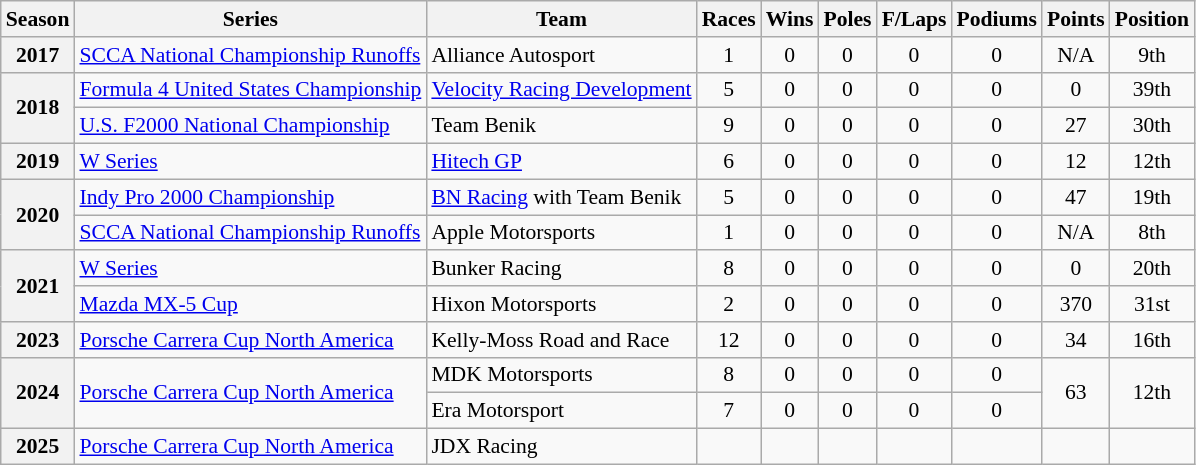<table class="wikitable" style="font-size: 90%; text-align:center">
<tr>
<th>Season</th>
<th>Series</th>
<th>Team</th>
<th>Races</th>
<th>Wins</th>
<th>Poles</th>
<th>F/Laps</th>
<th>Podiums</th>
<th>Points</th>
<th>Position</th>
</tr>
<tr>
<th>2017</th>
<td align=left><a href='#'>SCCA National Championship Runoffs</a></td>
<td align=left>Alliance Autosport</td>
<td>1</td>
<td>0</td>
<td>0</td>
<td>0</td>
<td>0</td>
<td>N/A</td>
<td>9th</td>
</tr>
<tr>
<th rowspan=2>2018</th>
<td align=left><a href='#'>Formula 4 United States Championship</a></td>
<td align=left><a href='#'>Velocity Racing Development</a></td>
<td>5</td>
<td>0</td>
<td>0</td>
<td>0</td>
<td>0</td>
<td>0</td>
<td>39th</td>
</tr>
<tr>
<td align=left><a href='#'>U.S. F2000 National Championship</a></td>
<td align=left>Team Benik</td>
<td>9</td>
<td>0</td>
<td>0</td>
<td>0</td>
<td>0</td>
<td>27</td>
<td>30th</td>
</tr>
<tr>
<th>2019</th>
<td align=left><a href='#'>W Series</a></td>
<td align=left><a href='#'>Hitech GP</a></td>
<td>6</td>
<td>0</td>
<td>0</td>
<td>0</td>
<td>0</td>
<td>12</td>
<td>12th</td>
</tr>
<tr>
<th rowspan=2>2020</th>
<td align=left><a href='#'>Indy Pro 2000 Championship</a></td>
<td align=left><a href='#'>BN Racing</a> with Team Benik</td>
<td>5</td>
<td>0</td>
<td>0</td>
<td>0</td>
<td>0</td>
<td>47</td>
<td>19th</td>
</tr>
<tr>
<td align=left><a href='#'>SCCA National Championship Runoffs</a></td>
<td align=left>Apple Motorsports</td>
<td>1</td>
<td>0</td>
<td>0</td>
<td>0</td>
<td>0</td>
<td>N/A</td>
<td>8th</td>
</tr>
<tr>
<th rowspan="2">2021</th>
<td align=left><a href='#'>W Series</a></td>
<td align=left>Bunker Racing</td>
<td>8</td>
<td>0</td>
<td>0</td>
<td>0</td>
<td>0</td>
<td>0</td>
<td>20th</td>
</tr>
<tr>
<td align=left><a href='#'>Mazda MX-5 Cup</a></td>
<td align=left>Hixon Motorsports</td>
<td>2</td>
<td>0</td>
<td>0</td>
<td>0</td>
<td>0</td>
<td>370</td>
<td>31st</td>
</tr>
<tr>
<th>2023</th>
<td align=left><a href='#'>Porsche Carrera Cup North America</a></td>
<td align=left>Kelly-Moss Road and Race</td>
<td>12</td>
<td>0</td>
<td>0</td>
<td>0</td>
<td>0</td>
<td>34</td>
<td>16th</td>
</tr>
<tr>
<th rowspan="2">2024</th>
<td rowspan="2" align="left"><a href='#'>Porsche Carrera Cup North America</a></td>
<td align=left>MDK Motorsports</td>
<td>8</td>
<td>0</td>
<td>0</td>
<td>0</td>
<td>0</td>
<td rowspan="2">63</td>
<td rowspan="2">12th</td>
</tr>
<tr>
<td align=left>Era Motorsport</td>
<td>7</td>
<td>0</td>
<td>0</td>
<td>0</td>
<td>0</td>
</tr>
<tr>
<th>2025</th>
<td align=left><a href='#'>Porsche Carrera Cup North America</a></td>
<td align=left>JDX Racing</td>
<td></td>
<td></td>
<td></td>
<td></td>
<td></td>
<td></td>
<td></td>
</tr>
</table>
